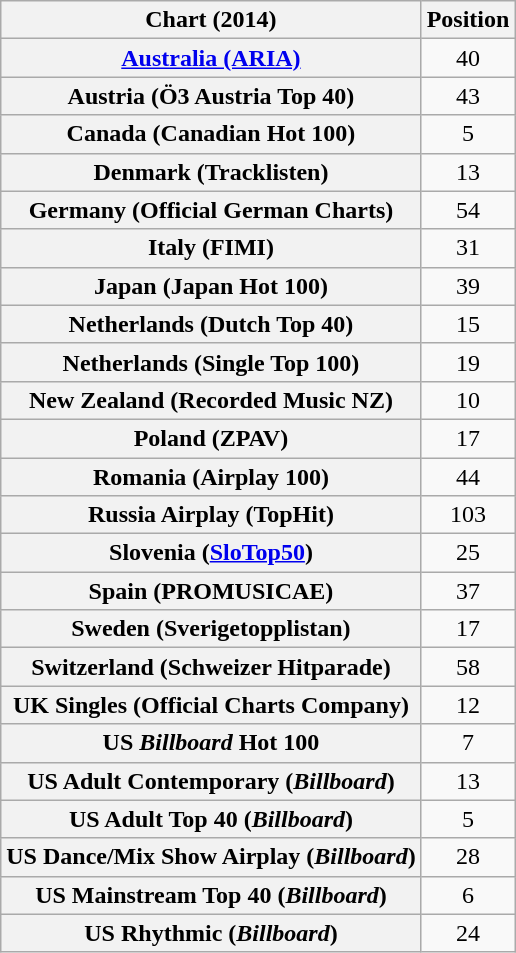<table class="wikitable sortable plainrowheaders" style="text-align:center;">
<tr>
<th>Chart (2014)</th>
<th>Position</th>
</tr>
<tr>
<th scope="row"><a href='#'>Australia (ARIA)</a></th>
<td>40</td>
</tr>
<tr>
<th scope="row">Austria (Ö3 Austria Top 40)</th>
<td>43</td>
</tr>
<tr>
<th scope="row">Canada (Canadian Hot 100)</th>
<td>5</td>
</tr>
<tr>
<th scope="row">Denmark (Tracklisten)</th>
<td>13</td>
</tr>
<tr>
<th scope="row">Germany (Official German Charts)</th>
<td style="text-align:center;">54</td>
</tr>
<tr>
<th scope="row">Italy (FIMI)</th>
<td>31</td>
</tr>
<tr>
<th scope="row">Japan (Japan Hot 100)</th>
<td>39</td>
</tr>
<tr>
<th scope="row">Netherlands (Dutch Top 40)</th>
<td>15</td>
</tr>
<tr>
<th scope="row">Netherlands (Single Top 100)</th>
<td>19</td>
</tr>
<tr>
<th scope="row">New Zealand (Recorded Music NZ)</th>
<td>10</td>
</tr>
<tr>
<th scope="row">Poland (ZPAV)</th>
<td>17</td>
</tr>
<tr>
<th scope="row">Romania (Airplay 100)</th>
<td align="center">44</td>
</tr>
<tr>
<th scope="row">Russia Airplay (TopHit)</th>
<td>103</td>
</tr>
<tr>
<th scope="row">Slovenia (<a href='#'>SloTop50</a>)</th>
<td align=center>25</td>
</tr>
<tr>
<th scope="row">Spain (PROMUSICAE)</th>
<td>37</td>
</tr>
<tr>
<th scope="row">Sweden (Sverigetopplistan)</th>
<td>17</td>
</tr>
<tr>
<th scope="row">Switzerland (Schweizer Hitparade)</th>
<td>58</td>
</tr>
<tr>
<th scope="row">UK Singles (Official Charts Company)</th>
<td>12</td>
</tr>
<tr>
<th scope="row">US <em>Billboard</em> Hot 100</th>
<td>7</td>
</tr>
<tr>
<th scope="row">US Adult Contemporary (<em>Billboard</em>)</th>
<td>13</td>
</tr>
<tr>
<th scope="row">US Adult Top 40 (<em>Billboard</em>)</th>
<td>5</td>
</tr>
<tr>
<th scope="row">US Dance/Mix Show Airplay (<em>Billboard</em>)</th>
<td>28</td>
</tr>
<tr>
<th scope="row">US Mainstream Top 40 (<em>Billboard</em>)</th>
<td>6</td>
</tr>
<tr>
<th scope="row">US Rhythmic (<em>Billboard</em>)</th>
<td>24</td>
</tr>
</table>
